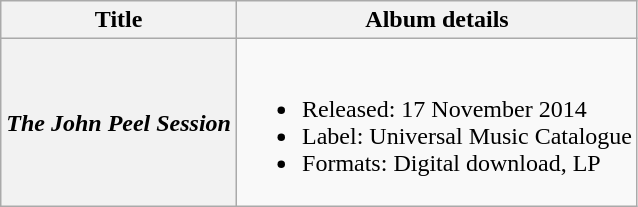<table class="wikitable">
<tr>
<th scope="col">Title</th>
<th scope="col">Album details</th>
</tr>
<tr>
<th scope="row"><em>The John Peel Session</em></th>
<td><br><ul><li>Released: 17 November 2014</li><li>Label: Universal Music Catalogue</li><li>Formats: Digital download, LP</li></ul></td>
</tr>
</table>
